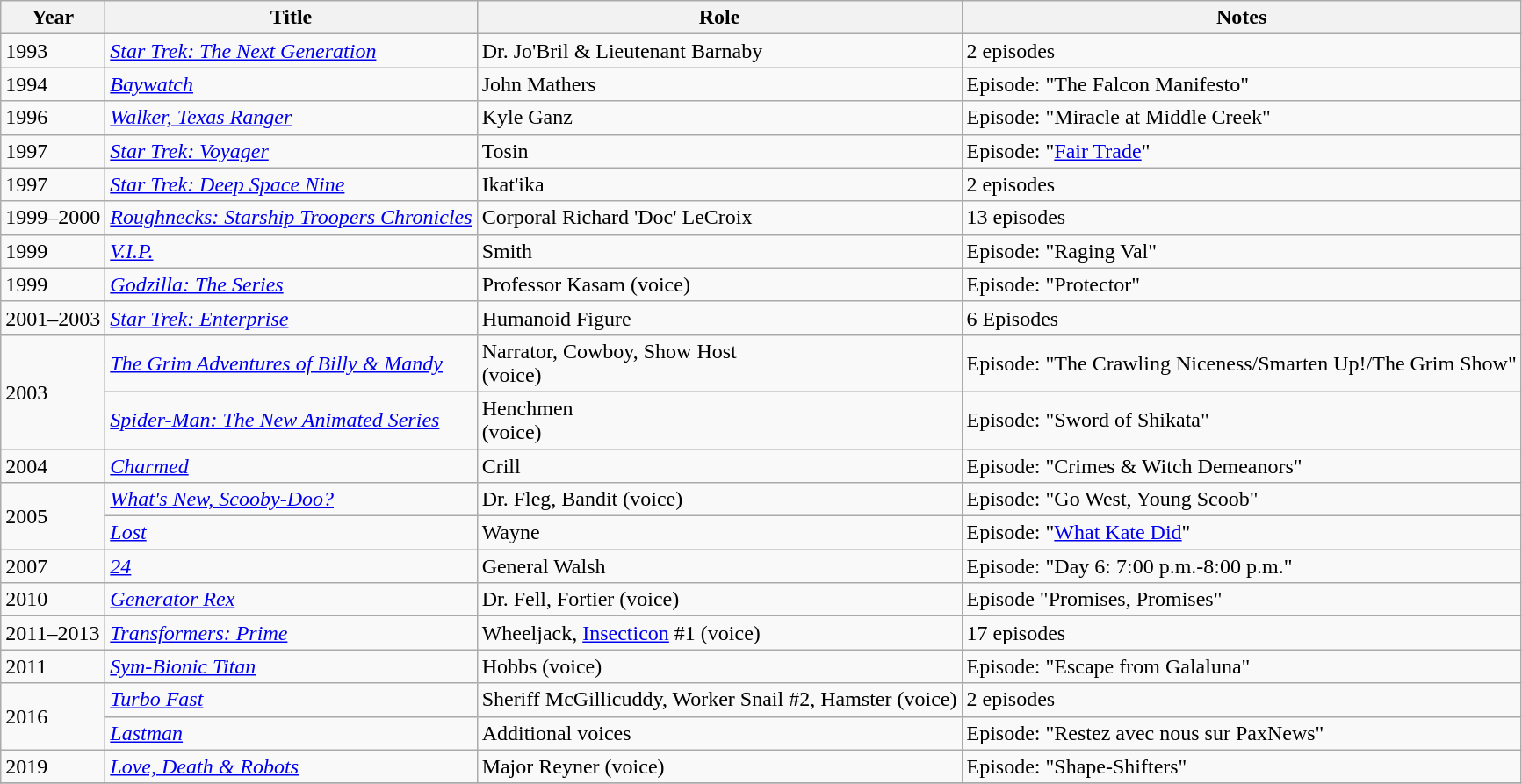<table class="wikitable sortable">
<tr>
<th>Year</th>
<th>Title</th>
<th>Role</th>
<th>Notes</th>
</tr>
<tr>
<td>1993</td>
<td><em><a href='#'>Star Trek: The Next Generation</a></em></td>
<td>Dr. Jo'Bril & Lieutenant Barnaby</td>
<td>2 episodes</td>
</tr>
<tr>
<td>1994</td>
<td><em><a href='#'>Baywatch</a></em></td>
<td>John Mathers</td>
<td>Episode: "The Falcon Manifesto"</td>
</tr>
<tr>
<td>1996</td>
<td><em><a href='#'>Walker, Texas Ranger</a></em></td>
<td>Kyle Ganz</td>
<td>Episode: "Miracle at Middle Creek"</td>
</tr>
<tr>
<td>1997</td>
<td><em><a href='#'>Star Trek: Voyager</a></em></td>
<td>Tosin</td>
<td>Episode: "<a href='#'>Fair Trade</a>"</td>
</tr>
<tr>
<td>1997</td>
<td><em><a href='#'>Star Trek: Deep Space Nine</a></em></td>
<td>Ikat'ika</td>
<td>2 episodes</td>
</tr>
<tr>
<td>1999–2000</td>
<td><em><a href='#'>Roughnecks: Starship Troopers Chronicles</a></em></td>
<td>Corporal Richard 'Doc' LeCroix</td>
<td>13 episodes</td>
</tr>
<tr>
<td>1999</td>
<td><em><a href='#'>V.I.P.</a></em></td>
<td>Smith</td>
<td>Episode: "Raging Val"</td>
</tr>
<tr>
<td>1999</td>
<td><em><a href='#'>Godzilla: The Series</a></em></td>
<td>Professor Kasam (voice)</td>
<td>Episode: "Protector"</td>
</tr>
<tr>
<td>2001–2003</td>
<td><em><a href='#'>Star Trek: Enterprise</a></em></td>
<td>Humanoid Figure</td>
<td>6 Episodes</td>
</tr>
<tr>
<td rowspan=2>2003</td>
<td><em><a href='#'>The Grim Adventures of Billy & Mandy</a></em></td>
<td>Narrator, Cowboy, Show Host <br> (voice)</td>
<td>Episode: "The Crawling Niceness/Smarten Up!/The Grim Show"</td>
</tr>
<tr>
<td><em><a href='#'>Spider-Man: The New Animated Series</a></em></td>
<td>Henchmen <br> (voice)</td>
<td>Episode: "Sword of Shikata"</td>
</tr>
<tr>
<td>2004</td>
<td><em><a href='#'>Charmed</a></em></td>
<td>Crill</td>
<td>Episode: "Crimes & Witch Demeanors"</td>
</tr>
<tr>
<td rowspan=2>2005</td>
<td><em><a href='#'>What's New, Scooby-Doo?</a></em></td>
<td>Dr. Fleg, Bandit (voice)</td>
<td>Episode: "Go West, Young Scoob"</td>
</tr>
<tr>
<td><em><a href='#'>Lost</a></em></td>
<td>Wayne</td>
<td>Episode: "<a href='#'>What Kate Did</a>"</td>
</tr>
<tr>
<td>2007</td>
<td><em><a href='#'>24</a></em></td>
<td>General Walsh</td>
<td>Episode: "Day 6: 7:00 p.m.-8:00 p.m."</td>
</tr>
<tr>
<td>2010</td>
<td><em><a href='#'>Generator Rex</a></em></td>
<td>Dr. Fell, Fortier (voice)</td>
<td>Episode "Promises, Promises"</td>
</tr>
<tr>
<td>2011–2013</td>
<td><em><a href='#'>Transformers: Prime</a></em></td>
<td>Wheeljack, <a href='#'>Insecticon</a> #1 (voice)</td>
<td>17 episodes</td>
</tr>
<tr>
<td>2011</td>
<td><em><a href='#'>Sym-Bionic Titan</a></em></td>
<td>Hobbs (voice)</td>
<td>Episode: "Escape from Galaluna"</td>
</tr>
<tr>
<td rowspan=2>2016</td>
<td><em><a href='#'>Turbo Fast</a></em></td>
<td>Sheriff McGillicuddy, Worker Snail #2, Hamster (voice)</td>
<td>2 episodes</td>
</tr>
<tr>
<td><em><a href='#'>Lastman</a></em></td>
<td>Additional voices</td>
<td>Episode: "Restez avec nous sur PaxNews"</td>
</tr>
<tr>
<td>2019</td>
<td><em><a href='#'>Love, Death & Robots</a></em></td>
<td>Major Reyner (voice)</td>
<td>Episode: "Shape-Shifters"</td>
</tr>
<tr>
</tr>
</table>
